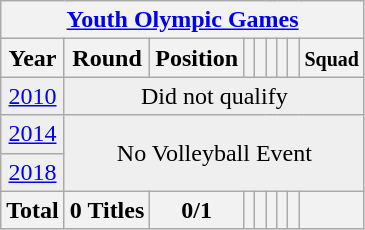<table class="wikitable" style="text-align: center;">
<tr>
<th colspan=9><a href='#'>Youth Olympic Games</a></th>
</tr>
<tr>
<th>Year</th>
<th>Round</th>
<th>Position</th>
<th></th>
<th></th>
<th></th>
<th></th>
<th></th>
<th><small>Squad</small></th>
</tr>
<tr bgcolor="efefef">
<td> <a href='#'>2010</a></td>
<td colspan=9>Did not qualify</td>
</tr>
<tr bgcolor="efefef">
<td> <a href='#'>2014</a></td>
<td colspan=9 rowspan=2 align=center>No Volleyball Event</td>
</tr>
<tr bgcolor="efefef">
<td> <a href='#'>2018</a></td>
</tr>
<tr>
<th>Total</th>
<th>0 Titles</th>
<th>0/1</th>
<th></th>
<th></th>
<th></th>
<th></th>
<th></th>
<th></th>
</tr>
</table>
